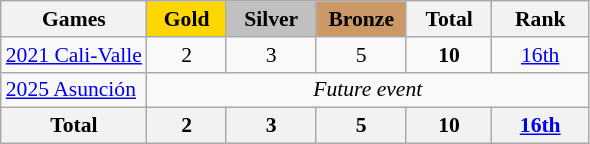<table class="wikitable" style="text-align:center; font-size:90%;">
<tr>
<th>Games</th>
<td style="background:gold; width:3.2em; font-weight:bold;">Gold</td>
<td style="background:silver; width:3.7em; font-weight:bold;">Silver</td>
<td style="background:#c96; width:3.7em; font-weight:bold;">Bronze</td>
<th style="width:3.5em; font-weight:bold;">Total</th>
<th style="width:4em; font-weight:bold;">Rank</th>
</tr>
<tr>
<td align=left> <a href='#'>2021 Cali-Valle</a></td>
<td>2</td>
<td>3</td>
<td>5</td>
<td><strong>10</strong></td>
<td><a href='#'>16th</a></td>
</tr>
<tr>
<td align=left> <a href='#'>2025 Asunción</a></td>
<td colspan="5"><em>Future event</em></td>
</tr>
<tr>
<th>Total</th>
<th>2</th>
<th>3</th>
<th>5</th>
<th>10</th>
<th><a href='#'>16th</a></th>
</tr>
</table>
